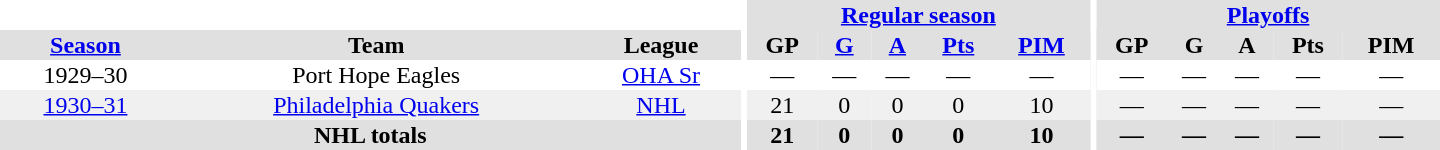<table border="0" cellpadding="1" cellspacing="0" style="text-align:center; width:60em">
<tr bgcolor="#e0e0e0">
<th colspan="3" bgcolor="#ffffff"></th>
<th rowspan="100" bgcolor="#ffffff"></th>
<th colspan="5"><a href='#'>Regular season</a></th>
<th rowspan="100" bgcolor="#ffffff"></th>
<th colspan="5"><a href='#'>Playoffs</a></th>
</tr>
<tr bgcolor="#e0e0e0">
<th><a href='#'>Season</a></th>
<th>Team</th>
<th>League</th>
<th>GP</th>
<th><a href='#'>G</a></th>
<th><a href='#'>A</a></th>
<th><a href='#'>Pts</a></th>
<th><a href='#'>PIM</a></th>
<th>GP</th>
<th>G</th>
<th>A</th>
<th>Pts</th>
<th>PIM</th>
</tr>
<tr>
<td>1929–30</td>
<td>Port Hope Eagles</td>
<td><a href='#'>OHA Sr</a></td>
<td>—</td>
<td>—</td>
<td>—</td>
<td>—</td>
<td>—</td>
<td>—</td>
<td>—</td>
<td>—</td>
<td>—</td>
<td>—</td>
</tr>
<tr bgcolor="#f0f0f0">
<td><a href='#'>1930–31</a></td>
<td><a href='#'>Philadelphia Quakers</a></td>
<td><a href='#'>NHL</a></td>
<td>21</td>
<td>0</td>
<td>0</td>
<td>0</td>
<td>10</td>
<td>—</td>
<td>—</td>
<td>—</td>
<td>—</td>
<td>—</td>
</tr>
<tr bgcolor="#e0e0e0">
<th colspan="3">NHL totals</th>
<th>21</th>
<th>0</th>
<th>0</th>
<th>0</th>
<th>10</th>
<th>—</th>
<th>—</th>
<th>—</th>
<th>—</th>
<th>—</th>
</tr>
</table>
